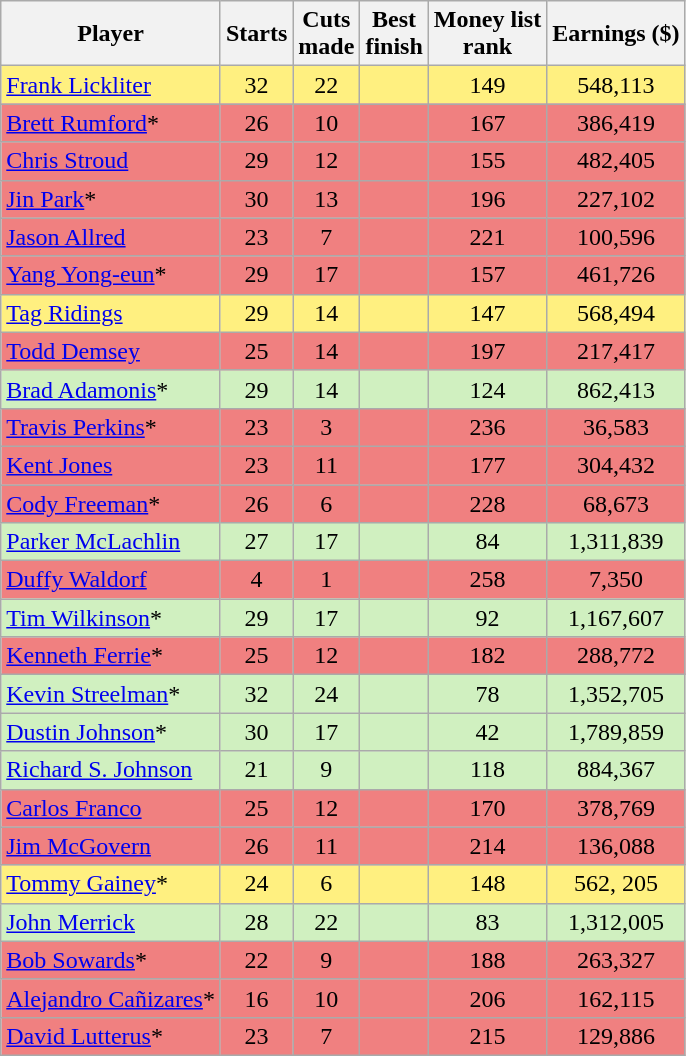<table class=" sortable wikitable" style="text-align:center">
<tr>
<th>Player</th>
<th>Starts</th>
<th>Cuts<br>made</th>
<th>Best<br>finish</th>
<th>Money list<br>rank</th>
<th>Earnings ($)</th>
</tr>
<tr style="background:#FFF080;">
<td align=left> <a href='#'>Frank Lickliter</a></td>
<td>32</td>
<td>22</td>
<td></td>
<td>149</td>
<td>548,113</td>
</tr>
<tr style="background:#F08080;">
<td align=left> <a href='#'>Brett Rumford</a>*</td>
<td>26</td>
<td>10</td>
<td></td>
<td>167</td>
<td>386,419</td>
</tr>
<tr style="background:#F08080;">
<td align=left> <a href='#'>Chris Stroud</a></td>
<td>29</td>
<td>12</td>
<td></td>
<td>155</td>
<td>482,405</td>
</tr>
<tr style="background:#F08080;">
<td align=left> <a href='#'>Jin Park</a>*</td>
<td>30</td>
<td>13</td>
<td></td>
<td>196</td>
<td>227,102</td>
</tr>
<tr style="background:#F08080;">
<td align=left> <a href='#'>Jason Allred</a></td>
<td>23</td>
<td>7</td>
<td></td>
<td>221</td>
<td>100,596</td>
</tr>
<tr style="background:#F08080;">
<td align=left> <a href='#'>Yang Yong-eun</a>*</td>
<td>29</td>
<td>17</td>
<td></td>
<td>157</td>
<td>461,726</td>
</tr>
<tr style="background:#FFF080;">
<td align=left> <a href='#'>Tag Ridings</a></td>
<td>29</td>
<td>14</td>
<td></td>
<td>147</td>
<td>568,494</td>
</tr>
<tr style="background:#F08080;">
<td align=left> <a href='#'>Todd Demsey</a></td>
<td>25</td>
<td>14</td>
<td></td>
<td>197</td>
<td>217,417</td>
</tr>
<tr style="background:#D0F0C0;">
<td align=left> <a href='#'>Brad Adamonis</a>*</td>
<td>29</td>
<td>14</td>
<td></td>
<td>124</td>
<td>862,413</td>
</tr>
<tr style="background:#F08080;">
<td align=left> <a href='#'>Travis Perkins</a>*</td>
<td>23</td>
<td>3</td>
<td></td>
<td>236</td>
<td>36,583</td>
</tr>
<tr style="background:#F08080;">
<td align=left> <a href='#'>Kent Jones</a></td>
<td>23</td>
<td>11</td>
<td></td>
<td>177</td>
<td>304,432</td>
</tr>
<tr style="background:#F08080;">
<td align=left> <a href='#'>Cody Freeman</a>*</td>
<td>26</td>
<td>6</td>
<td></td>
<td>228</td>
<td>68,673</td>
</tr>
<tr style="background:#D0F0C0;">
<td align=left> <a href='#'>Parker McLachlin</a></td>
<td>27</td>
<td>17</td>
<td></td>
<td>84</td>
<td>1,311,839</td>
</tr>
<tr style="background:#F08080;">
<td align=left> <a href='#'>Duffy Waldorf</a></td>
<td>4</td>
<td>1</td>
<td></td>
<td>258</td>
<td>7,350</td>
</tr>
<tr style="background:#D0F0C0;">
<td align=left> <a href='#'>Tim Wilkinson</a>*</td>
<td>29</td>
<td>17</td>
<td></td>
<td>92</td>
<td>1,167,607</td>
</tr>
<tr style="background:#F08080;">
<td align=left> <a href='#'>Kenneth Ferrie</a>*</td>
<td>25</td>
<td>12</td>
<td></td>
<td>182</td>
<td>288,772</td>
</tr>
<tr style="background:#D0F0C0;">
<td align=left> <a href='#'>Kevin Streelman</a>*</td>
<td>32</td>
<td>24</td>
<td></td>
<td>78</td>
<td>1,352,705</td>
</tr>
<tr style="background:#D0F0C0;">
<td align=left> <a href='#'>Dustin Johnson</a>*</td>
<td>30</td>
<td>17</td>
<td></td>
<td>42</td>
<td>1,789,859</td>
</tr>
<tr style="background:#D0F0C0;">
<td align=left> <a href='#'>Richard S. Johnson</a></td>
<td>21</td>
<td>9</td>
<td></td>
<td>118</td>
<td>884,367</td>
</tr>
<tr style="background:#F08080;">
<td align=left> <a href='#'>Carlos Franco</a></td>
<td>25</td>
<td>12</td>
<td></td>
<td>170</td>
<td>378,769</td>
</tr>
<tr style="background:#F08080;">
<td align=left> <a href='#'>Jim McGovern</a></td>
<td>26</td>
<td>11</td>
<td></td>
<td>214</td>
<td>136,088</td>
</tr>
<tr style="background:#FFF080;">
<td align=left> <a href='#'>Tommy Gainey</a>*</td>
<td>24</td>
<td>6</td>
<td></td>
<td>148</td>
<td>562, 205</td>
</tr>
<tr style="background:#D0F0C0;">
<td align=left> <a href='#'>John Merrick</a></td>
<td>28</td>
<td>22</td>
<td></td>
<td>83</td>
<td>1,312,005</td>
</tr>
<tr style="background:#F08080;">
<td align=left> <a href='#'>Bob Sowards</a>*</td>
<td>22</td>
<td>9</td>
<td></td>
<td>188</td>
<td>263,327</td>
</tr>
<tr style="background:#F08080;">
<td align=left> <a href='#'>Alejandro Cañizares</a>*</td>
<td>16</td>
<td>10</td>
<td></td>
<td>206</td>
<td>162,115</td>
</tr>
<tr style="background:#F08080;">
<td align=left> <a href='#'>David Lutterus</a>*</td>
<td>23</td>
<td>7</td>
<td></td>
<td>215</td>
<td>129,886</td>
</tr>
</table>
